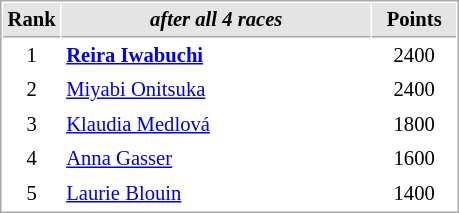<table cellspacing="1" cellpadding="3" style="border:1px solid #aaa; font-size:86%;">
<tr style="background:#e4e4e4;">
<th style="border-bottom:1px solid #aaa; width:10px;">Rank</th>
<th style="border-bottom:1px solid #aaa; width:200px;"><em>after all 4 races</em></th>
<th style="border-bottom:1px solid #aaa; width:50px;">Points</th>
</tr>
<tr>
<td align=center>1</td>
<td><strong> <a href='#'>Reira Iwabuchi</a></strong></td>
<td align=center>2400</td>
</tr>
<tr>
<td align=center>2</td>
<td> <a href='#'>Miyabi Onitsuka</a></td>
<td align=center>2400</td>
</tr>
<tr>
<td align=center>3</td>
<td> <a href='#'>Klaudia Medlová</a></td>
<td align=center>1800</td>
</tr>
<tr>
<td align=center>4</td>
<td> <a href='#'>Anna Gasser</a></td>
<td align=center>1600</td>
</tr>
<tr>
<td align=center>5</td>
<td> <a href='#'>Laurie Blouin</a></td>
<td align=center>1400</td>
</tr>
</table>
